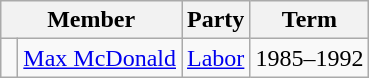<table class="wikitable">
<tr>
<th colspan="2">Member</th>
<th>Party</th>
<th>Term</th>
</tr>
<tr>
<td> </td>
<td><a href='#'>Max McDonald</a></td>
<td><a href='#'>Labor</a></td>
<td>1985–1992</td>
</tr>
</table>
